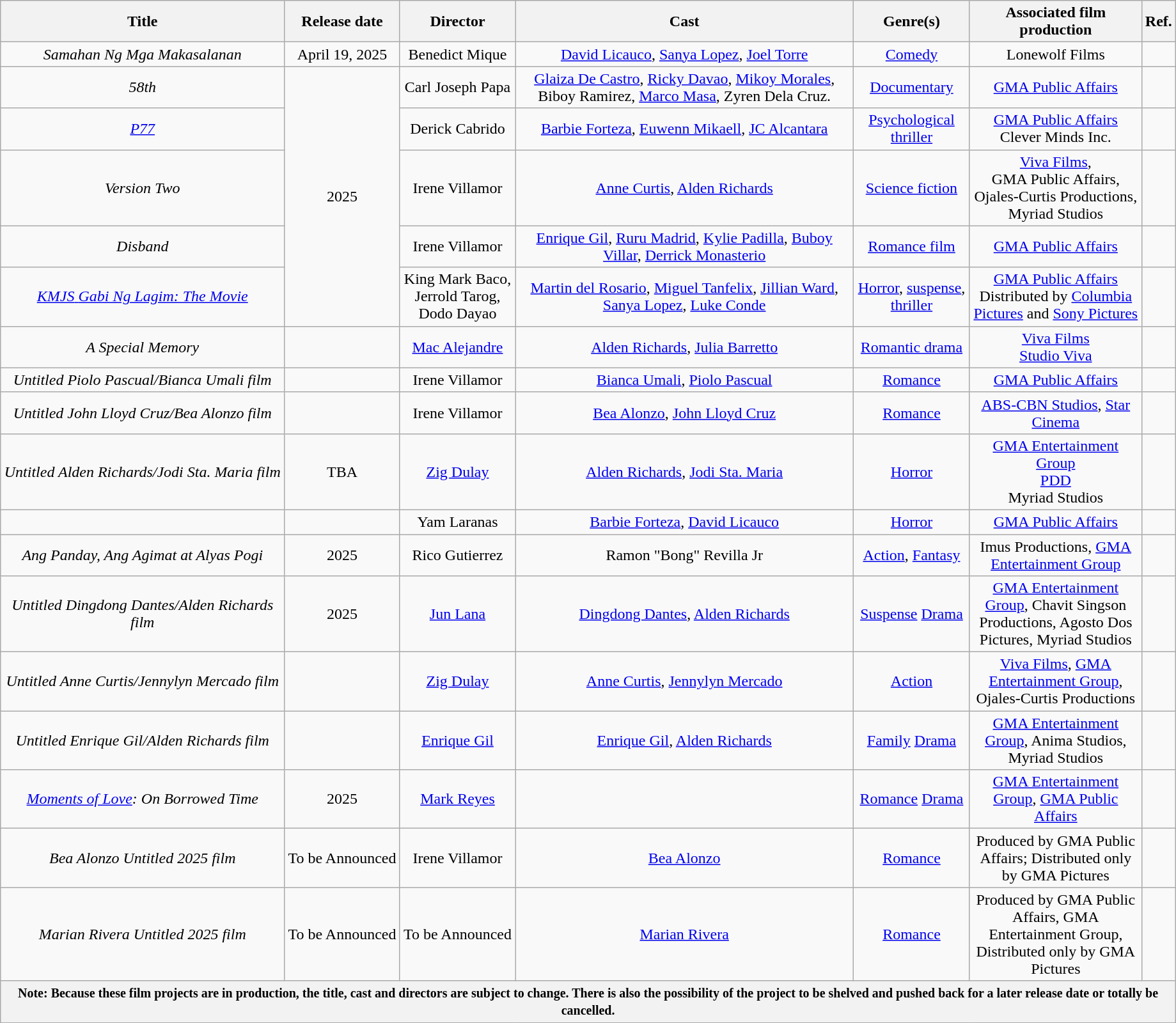<table class="wikitable" "toccolours sortable" style="width:97%; text-align:center">
<tr>
<th style="width:25%;">Title</th>
<th style="width:10%;">Release date</th>
<th style="width:10%;">Director</th>
<th style="width:30%;">Cast</th>
<th style="width:10%;">Genre(s)</th>
<th style="width:15%;">Associated film production</th>
<th style="width:2%;">Ref.</th>
</tr>
<tr>
<td><em>Samahan Ng Mga Makasalanan</em></td>
<td>April 19, 2025</td>
<td>Benedict Mique</td>
<td><a href='#'>David Licauco</a>, <a href='#'>Sanya Lopez</a>, <a href='#'>Joel Torre</a></td>
<td><a href='#'>Comedy</a></td>
<td>Lonewolf Films</td>
<td></td>
</tr>
<tr>
<td><em>58th</em></td>
<td rowspan="5">2025</td>
<td>Carl Joseph Papa</td>
<td><a href='#'>Glaiza De Castro</a>, <a href='#'>Ricky Davao</a>, <a href='#'>Mikoy Morales</a>, Biboy Ramirez, <a href='#'>Marco Masa</a>, Zyren Dela Cruz.</td>
<td><a href='#'>Documentary</a></td>
<td><a href='#'>GMA Public Affairs</a></td>
<td></td>
</tr>
<tr>
<td><em><a href='#'>P77</a></em></td>
<td>Derick Cabrido</td>
<td><a href='#'>Barbie Forteza</a>, <a href='#'>Euwenn Mikaell</a>, <a href='#'>JC Alcantara</a></td>
<td><a href='#'>Psychological thriller</a></td>
<td><a href='#'>GMA Public Affairs</a><br>Clever Minds Inc.</td>
<td></td>
</tr>
<tr>
<td><em>Version Two</em></td>
<td>Irene Villamor</td>
<td><a href='#'>Anne Curtis</a>, <a href='#'>Alden Richards</a></td>
<td><a href='#'>Science fiction</a></td>
<td><a href='#'>Viva Films</a>,<br>GMA Public Affairs,
Ojales-Curtis Productions, Myriad Studios</td>
<td></td>
</tr>
<tr>
<td><em>Disband</em></td>
<td>Irene Villamor</td>
<td><a href='#'>Enrique Gil</a>, <a href='#'>Ruru Madrid</a>, <a href='#'>Kylie Padilla</a>, <a href='#'>Buboy Villar</a>, <a href='#'>Derrick Monasterio</a></td>
<td><a href='#'>Romance film</a></td>
<td><a href='#'>GMA Public Affairs</a></td>
<td></td>
</tr>
<tr>
<td><a href='#'><em>KMJS</em> <em>Gabi Ng Lagim: The Movie</em></a></td>
<td>King Mark Baco, Jerrold Tarog, Dodo Dayao</td>
<td><a href='#'>Martin del Rosario</a>, <a href='#'>Miguel Tanfelix</a>, <a href='#'>Jillian Ward</a>, <a href='#'>Sanya Lopez</a>, <a href='#'>Luke Conde</a></td>
<td><a href='#'>Horror</a>, <a href='#'>suspense</a>, <a href='#'>thriller</a></td>
<td><a href='#'>GMA Public Affairs</a><br>Distributed by <a href='#'>Columbia Pictures</a> and <a href='#'>Sony Pictures</a></td>
<td></td>
</tr>
<tr>
<td><em>A Special Memory</em></td>
<td></td>
<td><a href='#'>Mac Alejandre</a></td>
<td><a href='#'>Alden Richards</a>, <a href='#'>Julia Barretto</a></td>
<td><a href='#'>Romantic drama</a></td>
<td><a href='#'>Viva Films</a><br><a href='#'>Studio Viva</a></td>
<td></td>
</tr>
<tr>
<td><em>Untitled Piolo Pascual/Bianca Umali film</em></td>
<td></td>
<td>Irene Villamor</td>
<td><a href='#'>Bianca Umali</a>, <a href='#'>Piolo Pascual</a></td>
<td><a href='#'>Romance</a></td>
<td><a href='#'>GMA Public Affairs</a></td>
<td></td>
</tr>
<tr>
<td><em>Untitled John Lloyd Cruz/Bea Alonzo film</em></td>
<td></td>
<td>Irene Villamor</td>
<td><a href='#'>Bea Alonzo</a>, <a href='#'>John Lloyd Cruz</a></td>
<td><a href='#'>Romance</a></td>
<td><a href='#'>ABS-CBN Studios</a>, <a href='#'>Star Cinema</a></td>
<td></td>
</tr>
<tr>
<td><em>Untitled Alden Richards/Jodi Sta. Maria film</em></td>
<td>TBA</td>
<td><a href='#'>Zig Dulay</a></td>
<td><a href='#'>Alden Richards</a>, <a href='#'>Jodi Sta. Maria</a></td>
<td><a href='#'>Horror</a></td>
<td><a href='#'>GMA Entertainment Group</a><br><a href='#'>PDD</a><br>Myriad Studios</td>
<td></td>
</tr>
<tr>
<td></td>
<td></td>
<td>Yam Laranas</td>
<td><a href='#'>Barbie Forteza</a>, <a href='#'>David Licauco</a></td>
<td><a href='#'>Horror</a></td>
<td><a href='#'>GMA Public Affairs</a></td>
<td></td>
</tr>
<tr>
<td><em>Ang Panday, Ang Agimat at Alyas Pogi</em></td>
<td>2025</td>
<td>Rico Gutierrez</td>
<td>Ramon "Bong" Revilla Jr</td>
<td><a href='#'>Action</a>, <a href='#'>Fantasy</a></td>
<td>Imus Productions, <a href='#'>GMA Entertainment Group</a></td>
<td><br></td>
</tr>
<tr>
<td><em>Untitled Dingdong Dantes/Alden Richards film</em></td>
<td>2025</td>
<td><a href='#'>Jun Lana</a></td>
<td><a href='#'>Dingdong Dantes</a>, <a href='#'>Alden Richards</a></td>
<td><a href='#'>Suspense</a> <a href='#'>Drama</a></td>
<td><a href='#'>GMA Entertainment Group</a>, Chavit Singson Productions, Agosto Dos Pictures, Myriad Studios</td>
<td></td>
</tr>
<tr>
<td><em>Untitled Anne Curtis/Jennylyn Mercado film</em></td>
<td></td>
<td><a href='#'>Zig Dulay</a></td>
<td><a href='#'>Anne Curtis</a>, <a href='#'>Jennylyn Mercado</a></td>
<td><a href='#'>Action</a></td>
<td><a href='#'>Viva Films</a>, <a href='#'>GMA Entertainment Group</a>, Ojales-Curtis Productions</td>
<td></td>
</tr>
<tr>
<td><em>Untitled Enrique Gil/Alden Richards film</em></td>
<td></td>
<td><a href='#'>Enrique Gil</a></td>
<td><a href='#'>Enrique Gil</a>, <a href='#'>Alden Richards</a></td>
<td><a href='#'>Family</a> <a href='#'>Drama</a></td>
<td><a href='#'>GMA Entertainment Group</a>, Anima Studios, Myriad Studios</td>
<td></td>
</tr>
<tr>
<td><em><a href='#'>Moments of Love</a>: On Borrowed Time</em></td>
<td>2025</td>
<td><a href='#'>Mark Reyes</a></td>
<td></td>
<td><a href='#'>Romance</a> <a href='#'>Drama</a></td>
<td><a href='#'>GMA Entertainment Group</a>, <a href='#'>GMA Public Affairs</a></td>
<td></td>
</tr>
<tr>
<td><em>Bea Alonzo Untitled 2025 film</em></td>
<td>To be Announced</td>
<td>Irene Villamor</td>
<td><a href='#'>Bea Alonzo</a></td>
<td><a href='#'>Romance</a></td>
<td>Produced by GMA Public Affairs; Distributed only by GMA Pictures</td>
<td></td>
</tr>
<tr>
<td><em>Marian Rivera Untitled 2025 film</em></td>
<td>To be Announced</td>
<td>To be Announced</td>
<td><a href='#'>Marian Rivera</a></td>
<td><a href='#'>Romance</a></td>
<td>Produced by GMA Public Affairs, GMA Entertainment Group,  Distributed only by GMA Pictures</td>
<td></td>
</tr>
<tr>
<th colspan="7" style="text-align: center;"><small>Note: Because these film projects are in production, the title, cast and directors are subject to change. There is also the possibility of the project to be shelved and pushed back for a later release date or totally be cancelled.</small></th>
</tr>
</table>
